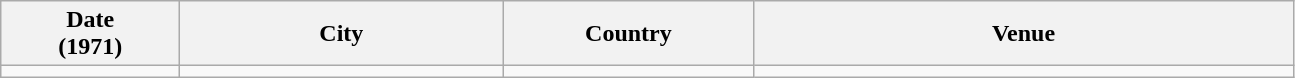<table class="wikitable sortable plainrowheaders" style="text-align:center;">
<tr>
<th scope="col" style="width:7em;">Date<br>(1971)</th>
<th scope="col" style="width:13em;">City</th>
<th scope="col" style="width:10em;">Country</th>
<th scope="col" style="width:22em;">Venue</th>
</tr>
<tr>
<td></td>
<td></td>
<td></td>
<td></td>
</tr>
</table>
